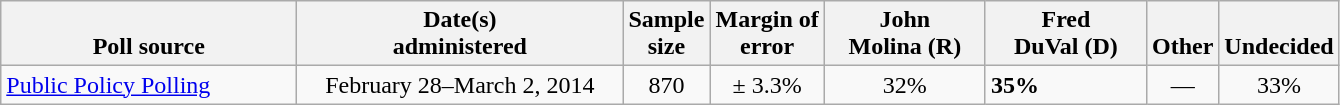<table class="wikitable">
<tr valign= bottom>
<th style="width:190px;">Poll source</th>
<th style="width:210px;">Date(s)<br>administered</th>
<th class=small>Sample<br>size</th>
<th class=small>Margin of<br>error</th>
<th style="width:100px;">John<br>Molina (R)</th>
<th style="width:100px;">Fred<br>DuVal (D)</th>
<th style="width:40px;">Other</th>
<th style="width:40px;">Undecided</th>
</tr>
<tr>
<td><a href='#'>Public Policy Polling</a></td>
<td align=center>February 28–March 2, 2014</td>
<td align=center>870</td>
<td align=center>± 3.3%</td>
<td align=center>32%</td>
<td><strong>35%</strong></td>
<td align=center>—</td>
<td align=center>33%</td>
</tr>
</table>
